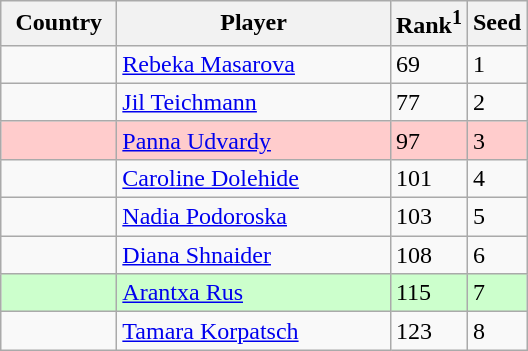<table class="sortable wikitable">
<tr>
<th width="70">Country</th>
<th width="175">Player</th>
<th>Rank<sup>1</sup></th>
<th>Seed</th>
</tr>
<tr>
<td></td>
<td><a href='#'>Rebeka Masarova</a></td>
<td>69</td>
<td>1</td>
</tr>
<tr>
<td></td>
<td><a href='#'>Jil Teichmann</a></td>
<td>77</td>
<td>2</td>
</tr>
<tr style="background:#fcc;">
<td></td>
<td><a href='#'>Panna Udvardy</a></td>
<td>97</td>
<td>3</td>
</tr>
<tr>
<td></td>
<td><a href='#'>Caroline Dolehide</a></td>
<td>101</td>
<td>4</td>
</tr>
<tr>
<td></td>
<td><a href='#'>Nadia Podoroska</a></td>
<td>103</td>
<td>5</td>
</tr>
<tr>
<td></td>
<td><a href='#'>Diana Shnaider</a></td>
<td>108</td>
<td>6</td>
</tr>
<tr style="background:#cfc;">
<td></td>
<td><a href='#'>Arantxa Rus</a></td>
<td>115</td>
<td>7</td>
</tr>
<tr>
<td></td>
<td><a href='#'>Tamara Korpatsch</a></td>
<td>123</td>
<td>8</td>
</tr>
</table>
